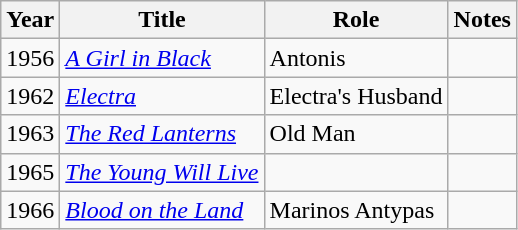<table class="wikitable sortable">
<tr>
<th>Year</th>
<th>Title</th>
<th>Role</th>
<th class="unsortable">Notes</th>
</tr>
<tr>
<td>1956</td>
<td><em><a href='#'>A Girl in Black</a></em></td>
<td>Antonis</td>
<td></td>
</tr>
<tr>
<td>1962</td>
<td><em><a href='#'>Electra</a></em></td>
<td>Electra's Husband</td>
<td></td>
</tr>
<tr>
<td>1963</td>
<td><em><a href='#'>The Red Lanterns</a></em></td>
<td>Old Man</td>
<td></td>
</tr>
<tr>
<td>1965</td>
<td><em><a href='#'>The Young Will Live</a></em></td>
<td></td>
<td></td>
</tr>
<tr>
<td>1966</td>
<td><em><a href='#'>Blood on the Land</a></em></td>
<td>Marinos Antypas</td>
<td></td>
</tr>
</table>
